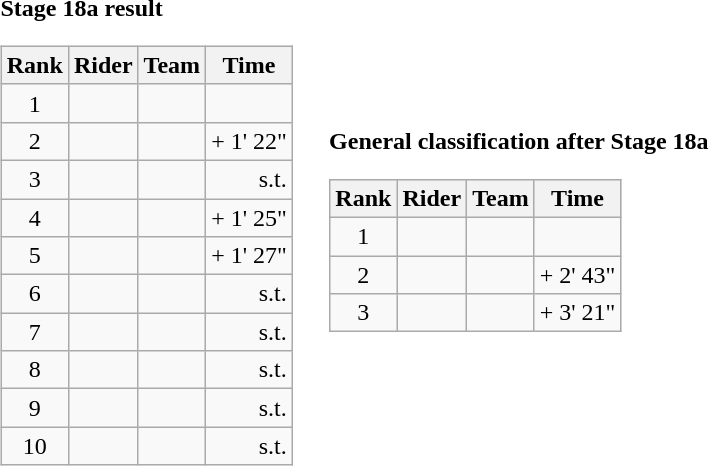<table>
<tr>
<td><strong>Stage 18a result</strong><br><table class="wikitable">
<tr>
<th scope="col">Rank</th>
<th scope="col">Rider</th>
<th scope="col">Team</th>
<th scope="col">Time</th>
</tr>
<tr>
<td style="text-align:center;">1</td>
<td></td>
<td></td>
<td style="text-align:right;"></td>
</tr>
<tr>
<td style="text-align:center;">2</td>
<td></td>
<td></td>
<td style="text-align:right;">+ 1' 22"</td>
</tr>
<tr>
<td style="text-align:center;">3</td>
<td></td>
<td></td>
<td style="text-align:right;">s.t.</td>
</tr>
<tr>
<td style="text-align:center;">4</td>
<td></td>
<td></td>
<td style="text-align:right;">+ 1' 25"</td>
</tr>
<tr>
<td style="text-align:center;">5</td>
<td></td>
<td></td>
<td style="text-align:right;">+ 1' 27"</td>
</tr>
<tr>
<td style="text-align:center;">6</td>
<td></td>
<td></td>
<td style="text-align:right;">s.t.</td>
</tr>
<tr>
<td style="text-align:center;">7</td>
<td></td>
<td></td>
<td style="text-align:right;">s.t.</td>
</tr>
<tr>
<td style="text-align:center;">8</td>
<td></td>
<td></td>
<td style="text-align:right;">s.t.</td>
</tr>
<tr>
<td style="text-align:center;">9</td>
<td></td>
<td></td>
<td style="text-align:right;">s.t.</td>
</tr>
<tr>
<td style="text-align:center;">10</td>
<td></td>
<td></td>
<td style="text-align:right;">s.t.</td>
</tr>
</table>
</td>
<td></td>
<td><strong>General classification after Stage 18a</strong><br><table class="wikitable">
<tr>
<th scope="col">Rank</th>
<th scope="col">Rider</th>
<th scope="col">Team</th>
<th scope="col">Time</th>
</tr>
<tr>
<td style="text-align:center;">1</td>
<td></td>
<td></td>
<td style="text-align:right;"></td>
</tr>
<tr>
<td style="text-align:center;">2</td>
<td></td>
<td></td>
<td style="text-align:right;">+ 2' 43"</td>
</tr>
<tr>
<td style="text-align:center;">3</td>
<td></td>
<td></td>
<td style="text-align:right;">+ 3' 21"</td>
</tr>
</table>
</td>
</tr>
</table>
